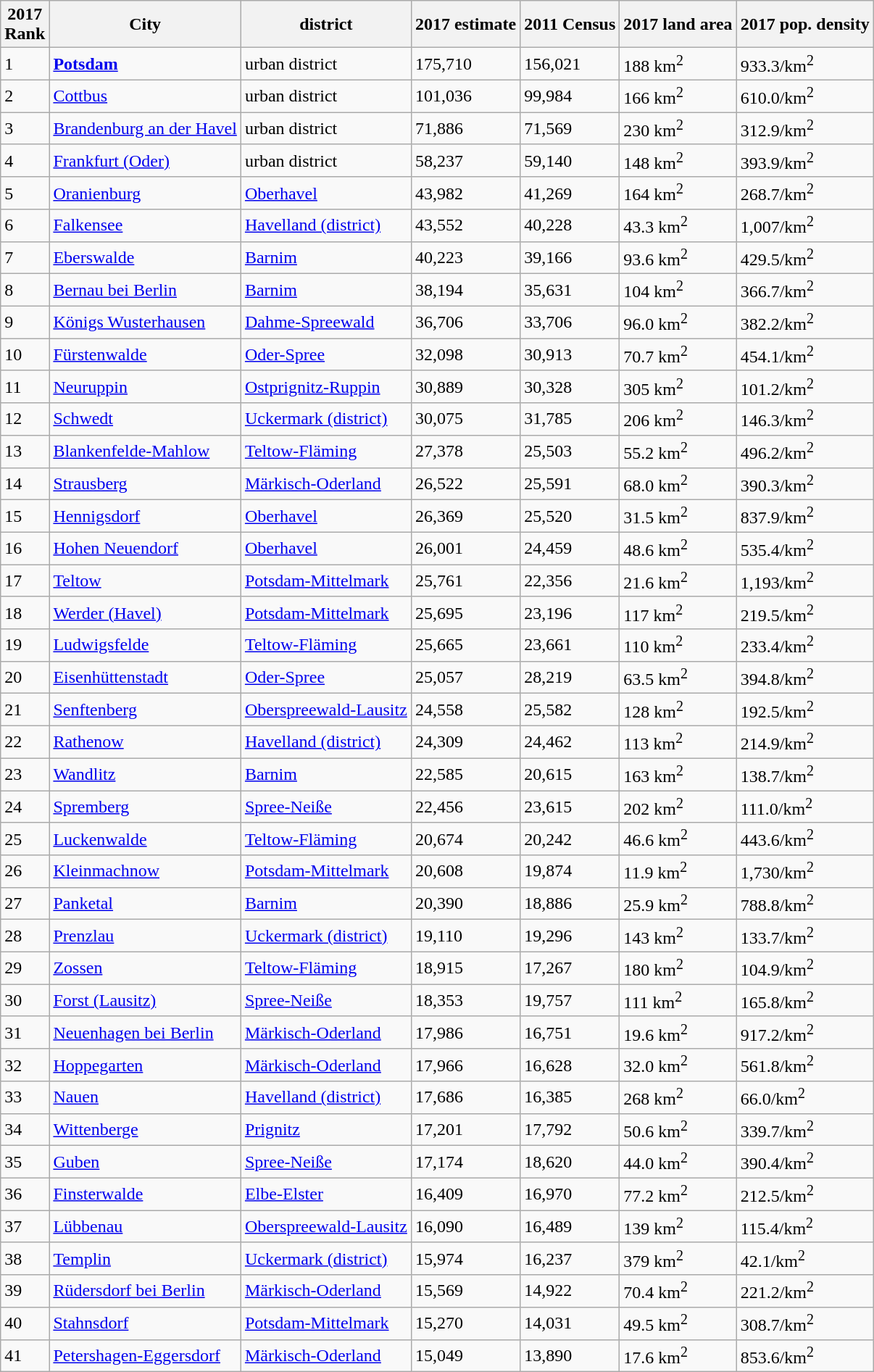<table class="wikitable sortable">
<tr>
<th>2017<br>Rank</th>
<th>City</th>
<th>district</th>
<th>2017 estimate</th>
<th>2011 Census</th>
<th data-sort-type="number">2017 land area</th>
<th data-sort-type="number">2017 pop. density</th>
</tr>
<tr>
<td>1</td>
<td><strong><a href='#'>Potsdam</a></strong></td>
<td>urban district</td>
<td>175,710</td>
<td>156,021</td>
<td>188 km<sup>2</sup></td>
<td>933.3/km<sup>2</sup></td>
</tr>
<tr>
<td>2</td>
<td><a href='#'>Cottbus</a></td>
<td>urban district</td>
<td>101,036</td>
<td>99,984</td>
<td>166 km<sup>2</sup></td>
<td>610.0/km<sup>2</sup></td>
</tr>
<tr>
<td>3</td>
<td><a href='#'>Brandenburg an der Havel</a></td>
<td>urban district</td>
<td>71,886</td>
<td>71,569</td>
<td>230 km<sup>2</sup></td>
<td>312.9/km<sup>2</sup></td>
</tr>
<tr>
<td>4</td>
<td><a href='#'>Frankfurt (Oder)</a></td>
<td>urban district</td>
<td>58,237</td>
<td>59,140</td>
<td>148 km<sup>2</sup></td>
<td>393.9/km<sup>2</sup></td>
</tr>
<tr>
<td>5</td>
<td><a href='#'>Oranienburg</a></td>
<td><a href='#'>Oberhavel</a></td>
<td>43,982</td>
<td>41,269</td>
<td>164 km<sup>2</sup></td>
<td>268.7/km<sup>2</sup></td>
</tr>
<tr>
<td>6</td>
<td><a href='#'>Falkensee</a></td>
<td><a href='#'>Havelland (district)</a></td>
<td>43,552</td>
<td>40,228</td>
<td>43.3 km<sup>2</sup></td>
<td>1,007/km<sup>2</sup></td>
</tr>
<tr>
<td>7</td>
<td><a href='#'>Eberswalde</a></td>
<td><a href='#'>Barnim</a></td>
<td>40,223</td>
<td>39,166</td>
<td>93.6 km<sup>2</sup></td>
<td>429.5/km<sup>2</sup></td>
</tr>
<tr>
<td>8</td>
<td><a href='#'>Bernau bei Berlin</a></td>
<td><a href='#'>Barnim</a></td>
<td>38,194</td>
<td>35,631</td>
<td>104 km<sup>2</sup></td>
<td>366.7/km<sup>2</sup></td>
</tr>
<tr>
<td>9</td>
<td><a href='#'>Königs Wusterhausen</a></td>
<td><a href='#'>Dahme-Spreewald</a></td>
<td>36,706</td>
<td>33,706</td>
<td>96.0 km<sup>2</sup></td>
<td>382.2/km<sup>2</sup></td>
</tr>
<tr>
<td>10</td>
<td><a href='#'>Fürstenwalde</a></td>
<td><a href='#'>Oder-Spree</a></td>
<td>32,098</td>
<td>30,913</td>
<td>70.7 km<sup>2</sup></td>
<td>454.1/km<sup>2</sup></td>
</tr>
<tr>
<td>11</td>
<td><a href='#'>Neuruppin</a></td>
<td><a href='#'>Ostprignitz-Ruppin</a></td>
<td>30,889</td>
<td>30,328</td>
<td>305 km<sup>2</sup></td>
<td>101.2/km<sup>2</sup></td>
</tr>
<tr>
<td>12</td>
<td><a href='#'>Schwedt</a></td>
<td><a href='#'>Uckermark (district)</a></td>
<td>30,075</td>
<td>31,785</td>
<td>206 km<sup>2</sup></td>
<td>146.3/km<sup>2</sup></td>
</tr>
<tr>
<td>13</td>
<td><a href='#'>Blankenfelde-Mahlow</a></td>
<td><a href='#'>Teltow-Fläming</a></td>
<td>27,378</td>
<td>25,503</td>
<td>55.2 km<sup>2</sup></td>
<td>496.2/km<sup>2</sup></td>
</tr>
<tr>
<td>14</td>
<td><a href='#'>Strausberg</a></td>
<td><a href='#'>Märkisch-Oderland</a></td>
<td>26,522</td>
<td>25,591</td>
<td>68.0 km<sup>2</sup></td>
<td>390.3/km<sup>2</sup></td>
</tr>
<tr>
<td>15</td>
<td><a href='#'>Hennigsdorf</a></td>
<td><a href='#'>Oberhavel</a></td>
<td>26,369</td>
<td>25,520</td>
<td>31.5 km<sup>2</sup></td>
<td>837.9/km<sup>2</sup></td>
</tr>
<tr>
<td>16</td>
<td><a href='#'>Hohen Neuendorf</a></td>
<td><a href='#'>Oberhavel</a></td>
<td>26,001</td>
<td>24,459</td>
<td>48.6 km<sup>2</sup></td>
<td>535.4/km<sup>2</sup></td>
</tr>
<tr>
<td>17</td>
<td><a href='#'>Teltow</a></td>
<td><a href='#'>Potsdam-Mittelmark</a></td>
<td>25,761</td>
<td>22,356</td>
<td>21.6 km<sup>2</sup></td>
<td>1,193/km<sup>2</sup></td>
</tr>
<tr>
<td>18</td>
<td><a href='#'>Werder (Havel)</a></td>
<td><a href='#'>Potsdam-Mittelmark</a></td>
<td>25,695</td>
<td>23,196</td>
<td>117 km<sup>2</sup></td>
<td>219.5/km<sup>2</sup></td>
</tr>
<tr>
<td>19</td>
<td><a href='#'>Ludwigsfelde</a></td>
<td><a href='#'>Teltow-Fläming</a></td>
<td>25,665</td>
<td>23,661</td>
<td>110 km<sup>2</sup></td>
<td>233.4/km<sup>2</sup></td>
</tr>
<tr>
<td>20</td>
<td><a href='#'>Eisenhüttenstadt</a></td>
<td><a href='#'>Oder-Spree</a></td>
<td>25,057</td>
<td>28,219</td>
<td>63.5 km<sup>2</sup></td>
<td>394.8/km<sup>2</sup></td>
</tr>
<tr>
<td>21</td>
<td><a href='#'>Senftenberg</a></td>
<td><a href='#'>Oberspreewald-Lausitz</a></td>
<td>24,558</td>
<td>25,582</td>
<td>128 km<sup>2</sup></td>
<td>192.5/km<sup>2</sup></td>
</tr>
<tr>
<td>22</td>
<td><a href='#'>Rathenow</a></td>
<td><a href='#'>Havelland (district)</a></td>
<td>24,309</td>
<td>24,462</td>
<td>113 km<sup>2</sup></td>
<td>214.9/km<sup>2</sup></td>
</tr>
<tr>
<td>23</td>
<td><a href='#'>Wandlitz</a></td>
<td><a href='#'>Barnim</a></td>
<td>22,585</td>
<td>20,615</td>
<td>163 km<sup>2</sup></td>
<td>138.7/km<sup>2</sup></td>
</tr>
<tr>
<td>24</td>
<td><a href='#'>Spremberg</a></td>
<td><a href='#'>Spree-Neiße</a></td>
<td>22,456</td>
<td>23,615</td>
<td>202 km<sup>2</sup></td>
<td>111.0/km<sup>2</sup></td>
</tr>
<tr>
<td>25</td>
<td><a href='#'>Luckenwalde</a></td>
<td><a href='#'>Teltow-Fläming</a></td>
<td>20,674</td>
<td>20,242</td>
<td>46.6 km<sup>2</sup></td>
<td>443.6/km<sup>2</sup></td>
</tr>
<tr>
<td>26</td>
<td><a href='#'>Kleinmachnow</a></td>
<td><a href='#'>Potsdam-Mittelmark</a></td>
<td>20,608</td>
<td>19,874</td>
<td>11.9 km<sup>2</sup></td>
<td>1,730/km<sup>2</sup></td>
</tr>
<tr>
<td>27</td>
<td><a href='#'>Panketal</a></td>
<td><a href='#'>Barnim</a></td>
<td>20,390</td>
<td>18,886</td>
<td>25.9 km<sup>2</sup></td>
<td>788.8/km<sup>2</sup></td>
</tr>
<tr>
<td>28</td>
<td><a href='#'>Prenzlau</a></td>
<td><a href='#'>Uckermark (district)</a></td>
<td>19,110</td>
<td>19,296</td>
<td>143 km<sup>2</sup></td>
<td>133.7/km<sup>2</sup></td>
</tr>
<tr>
<td>29</td>
<td><a href='#'>Zossen</a></td>
<td><a href='#'>Teltow-Fläming</a></td>
<td>18,915</td>
<td>17,267</td>
<td>180 km<sup>2</sup></td>
<td>104.9/km<sup>2</sup></td>
</tr>
<tr>
<td>30</td>
<td><a href='#'>Forst (Lausitz)</a></td>
<td><a href='#'>Spree-Neiße</a></td>
<td>18,353</td>
<td>19,757</td>
<td>111 km<sup>2</sup></td>
<td>165.8/km<sup>2</sup></td>
</tr>
<tr>
<td>31</td>
<td><a href='#'>Neuenhagen bei Berlin</a></td>
<td><a href='#'>Märkisch-Oderland</a></td>
<td>17,986</td>
<td>16,751</td>
<td>19.6 km<sup>2</sup></td>
<td>917.2/km<sup>2</sup></td>
</tr>
<tr>
<td>32</td>
<td><a href='#'>Hoppegarten</a></td>
<td><a href='#'>Märkisch-Oderland</a></td>
<td>17,966</td>
<td>16,628</td>
<td>32.0 km<sup>2</sup></td>
<td>561.8/km<sup>2</sup></td>
</tr>
<tr>
<td>33</td>
<td><a href='#'>Nauen</a></td>
<td><a href='#'>Havelland (district)</a></td>
<td>17,686</td>
<td>16,385</td>
<td>268 km<sup>2</sup></td>
<td>66.0/km<sup>2</sup></td>
</tr>
<tr>
<td>34</td>
<td><a href='#'>Wittenberge</a></td>
<td><a href='#'>Prignitz</a></td>
<td>17,201</td>
<td>17,792</td>
<td>50.6 km<sup>2</sup></td>
<td>339.7/km<sup>2</sup></td>
</tr>
<tr>
<td>35</td>
<td><a href='#'>Guben</a></td>
<td><a href='#'>Spree-Neiße</a></td>
<td>17,174</td>
<td>18,620</td>
<td>44.0 km<sup>2</sup></td>
<td>390.4/km<sup>2</sup></td>
</tr>
<tr>
<td>36</td>
<td><a href='#'>Finsterwalde</a></td>
<td><a href='#'>Elbe-Elster</a></td>
<td>16,409</td>
<td>16,970</td>
<td>77.2 km<sup>2</sup></td>
<td>212.5/km<sup>2</sup></td>
</tr>
<tr>
<td>37</td>
<td><a href='#'>Lübbenau</a></td>
<td><a href='#'>Oberspreewald-Lausitz</a></td>
<td>16,090</td>
<td>16,489</td>
<td>139 km<sup>2</sup></td>
<td>115.4/km<sup>2</sup></td>
</tr>
<tr>
<td>38</td>
<td><a href='#'>Templin</a></td>
<td><a href='#'>Uckermark (district)</a></td>
<td>15,974</td>
<td>16,237</td>
<td>379 km<sup>2</sup></td>
<td>42.1/km<sup>2</sup></td>
</tr>
<tr>
<td>39</td>
<td><a href='#'>Rüdersdorf bei Berlin</a></td>
<td><a href='#'>Märkisch-Oderland</a></td>
<td>15,569</td>
<td>14,922</td>
<td>70.4 km<sup>2</sup></td>
<td>221.2/km<sup>2</sup></td>
</tr>
<tr>
<td>40</td>
<td><a href='#'>Stahnsdorf</a></td>
<td><a href='#'>Potsdam-Mittelmark</a></td>
<td>15,270</td>
<td>14,031</td>
<td>49.5 km<sup>2</sup></td>
<td>308.7/km<sup>2</sup></td>
</tr>
<tr>
<td>41</td>
<td><a href='#'>Petershagen-Eggersdorf</a></td>
<td><a href='#'>Märkisch-Oderland</a></td>
<td>15,049</td>
<td>13,890</td>
<td>17.6 km<sup>2</sup></td>
<td>853.6/km<sup>2</sup></td>
</tr>
</table>
